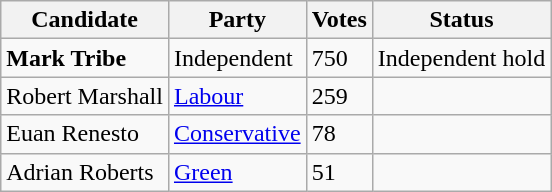<table class="wikitable sortable">
<tr>
<th>Candidate</th>
<th>Party</th>
<th>Votes</th>
<th>Status</th>
</tr>
<tr>
<td><strong>Mark Tribe</strong></td>
<td>Independent</td>
<td>750</td>
<td>Independent hold</td>
</tr>
<tr>
<td>Robert Marshall</td>
<td><a href='#'>Labour</a></td>
<td>259</td>
<td></td>
</tr>
<tr>
<td>Euan Renesto</td>
<td><a href='#'>Conservative</a></td>
<td>78</td>
<td></td>
</tr>
<tr>
<td>Adrian Roberts</td>
<td><a href='#'>Green</a></td>
<td>51</td>
<td></td>
</tr>
</table>
